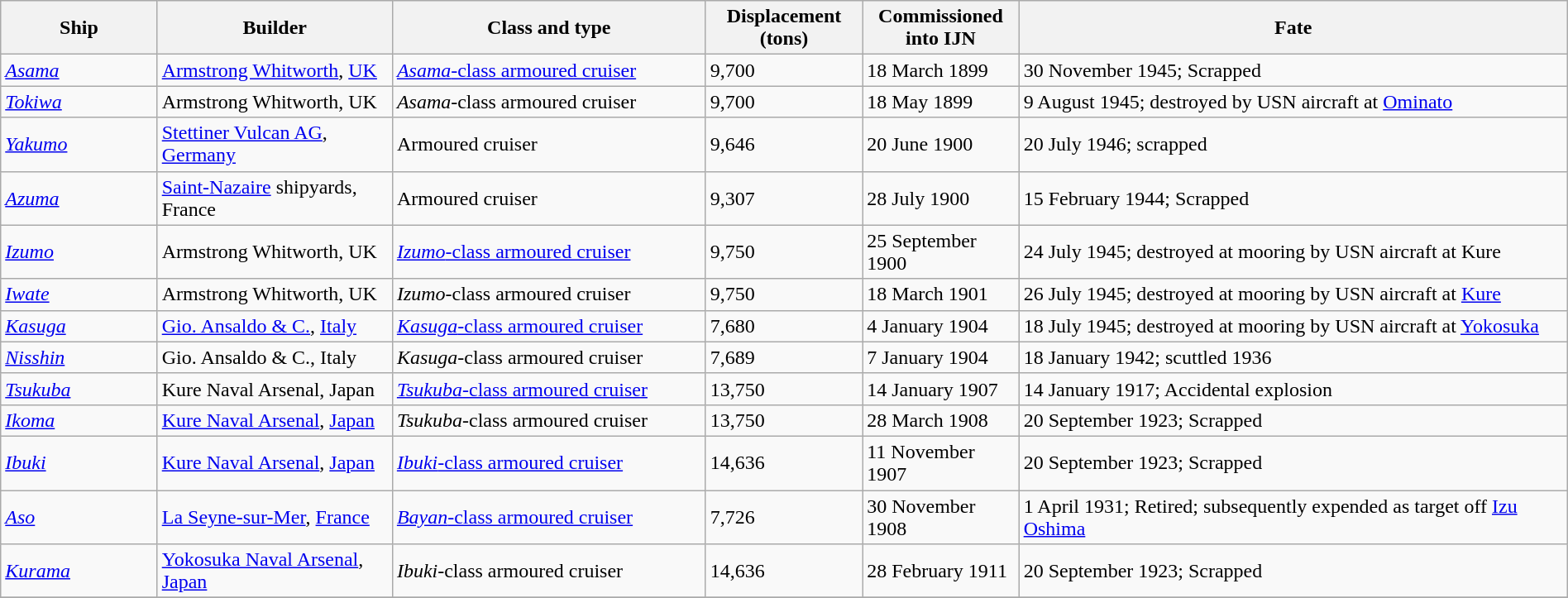<table class="wikitable" width="100%">
<tr>
<th width="10%">Ship</th>
<th width="15%">Builder</th>
<th width="20%">Class and type</th>
<th width="10%">Displacement (tons)</th>
<th width="10%">Commissioned into IJN</th>
<th width="35%">Fate</th>
</tr>
<tr>
<td><a href='#'><em>Asama</em></a></td>
<td><a href='#'>Armstrong Whitworth</a>, <a href='#'>UK</a></td>
<td><a href='#'><em>Asama</em>-class armoured cruiser</a></td>
<td>9,700</td>
<td>18 March 1899</td>
<td>30 November 1945; Scrapped</td>
</tr>
<tr>
<td><a href='#'><em>Tokiwa</em></a></td>
<td>Armstrong Whitworth, UK</td>
<td><em>Asama</em>-class armoured cruiser</td>
<td>9,700</td>
<td>18 May 1899</td>
<td>9 August 1945; destroyed by USN aircraft at <a href='#'>Ominato</a></td>
</tr>
<tr>
<td><a href='#'><em>Yakumo</em></a></td>
<td><a href='#'>Stettiner Vulcan AG</a>, <a href='#'>Germany</a></td>
<td>Armoured cruiser</td>
<td>9,646</td>
<td>20 June 1900</td>
<td>20 July 1946; scrapped</td>
</tr>
<tr>
<td><a href='#'><em>Azuma</em></a></td>
<td><a href='#'>Saint-Nazaire</a> shipyards, France</td>
<td>Armoured cruiser</td>
<td>9,307</td>
<td>28 July 1900</td>
<td>15 February 1944; Scrapped</td>
</tr>
<tr>
<td><a href='#'><em>Izumo</em></a></td>
<td>Armstrong Whitworth, UK</td>
<td><a href='#'><em>Izumo</em>-class armoured cruiser</a></td>
<td>9,750</td>
<td>25 September 1900</td>
<td>24 July 1945; destroyed at mooring by USN aircraft at Kure</td>
</tr>
<tr>
<td><a href='#'><em>Iwate</em></a></td>
<td>Armstrong Whitworth, UK</td>
<td><em>Izumo</em>-class armoured cruiser</td>
<td>9,750</td>
<td>18 March 1901</td>
<td>26 July 1945; destroyed at mooring by USN aircraft at <a href='#'>Kure</a></td>
</tr>
<tr>
<td><a href='#'><em>Kasuga</em></a></td>
<td><a href='#'>Gio. Ansaldo & C.</a>, <a href='#'>Italy</a></td>
<td><a href='#'><em>Kasuga</em>-class armoured cruiser</a></td>
<td>7,680</td>
<td>4 January 1904</td>
<td>18 July 1945; destroyed at mooring by USN aircraft at <a href='#'>Yokosuka</a></td>
</tr>
<tr>
<td><a href='#'><em>Nisshin</em></a></td>
<td>Gio. Ansaldo & C., Italy</td>
<td><em>Kasuga</em>-class armoured cruiser</td>
<td>7,689</td>
<td>7 January 1904</td>
<td>18 January 1942; scuttled 1936</td>
</tr>
<tr>
<td><a href='#'><em>Tsukuba</em></a></td>
<td>Kure Naval Arsenal, Japan</td>
<td><a href='#'><em>Tsukuba</em>-class armoured cruiser</a></td>
<td>13,750</td>
<td>14 January 1907</td>
<td>14 January 1917; Accidental explosion</td>
</tr>
<tr>
<td><a href='#'><em>Ikoma</em></a></td>
<td><a href='#'>Kure Naval Arsenal</a>, <a href='#'>Japan</a></td>
<td><em>Tsukuba</em>-class armoured cruiser</td>
<td>13,750</td>
<td>28 March 1908</td>
<td>20 September 1923; Scrapped</td>
</tr>
<tr>
<td><a href='#'><em>Ibuki</em></a></td>
<td><a href='#'>Kure Naval Arsenal</a>, <a href='#'>Japan</a></td>
<td><a href='#'><em>Ibuki</em>-class armoured cruiser</a></td>
<td>14,636</td>
<td>11 November 1907</td>
<td>20 September 1923; Scrapped</td>
</tr>
<tr>
<td><a href='#'><em>Aso</em></a></td>
<td><a href='#'>La Seyne-sur-Mer</a>, <a href='#'>France</a></td>
<td><a href='#'><em>Bayan</em>-class armoured cruiser</a></td>
<td>7,726</td>
<td>30 November 1908</td>
<td>1 April 1931; Retired; subsequently expended as target off <a href='#'>Izu Oshima</a></td>
</tr>
<tr>
<td><a href='#'><em>Kurama</em></a></td>
<td><a href='#'>Yokosuka Naval Arsenal</a>, <a href='#'>Japan</a></td>
<td><em>Ibuki</em>-class armoured cruiser</td>
<td>14,636</td>
<td>28 February 1911</td>
<td>20 September 1923; Scrapped</td>
</tr>
<tr>
</tr>
</table>
